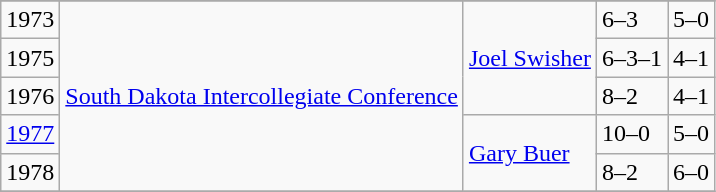<table class="wikitable">
<tr>
</tr>
<tr>
<td>1973</td>
<td rowspan="5"><a href='#'>South Dakota Intercollegiate Conference</a></td>
<td rowspan="3"><a href='#'>Joel Swisher</a></td>
<td>6–3</td>
<td>5–0</td>
</tr>
<tr>
<td>1975</td>
<td>6–3–1</td>
<td>4–1</td>
</tr>
<tr>
<td>1976</td>
<td>8–2</td>
<td>4–1</td>
</tr>
<tr>
<td><a href='#'>1977</a></td>
<td rowspan="2"><a href='#'>Gary Buer</a></td>
<td>10–0</td>
<td>5–0</td>
</tr>
<tr>
<td>1978</td>
<td>8–2</td>
<td>6–0</td>
</tr>
<tr>
</tr>
</table>
